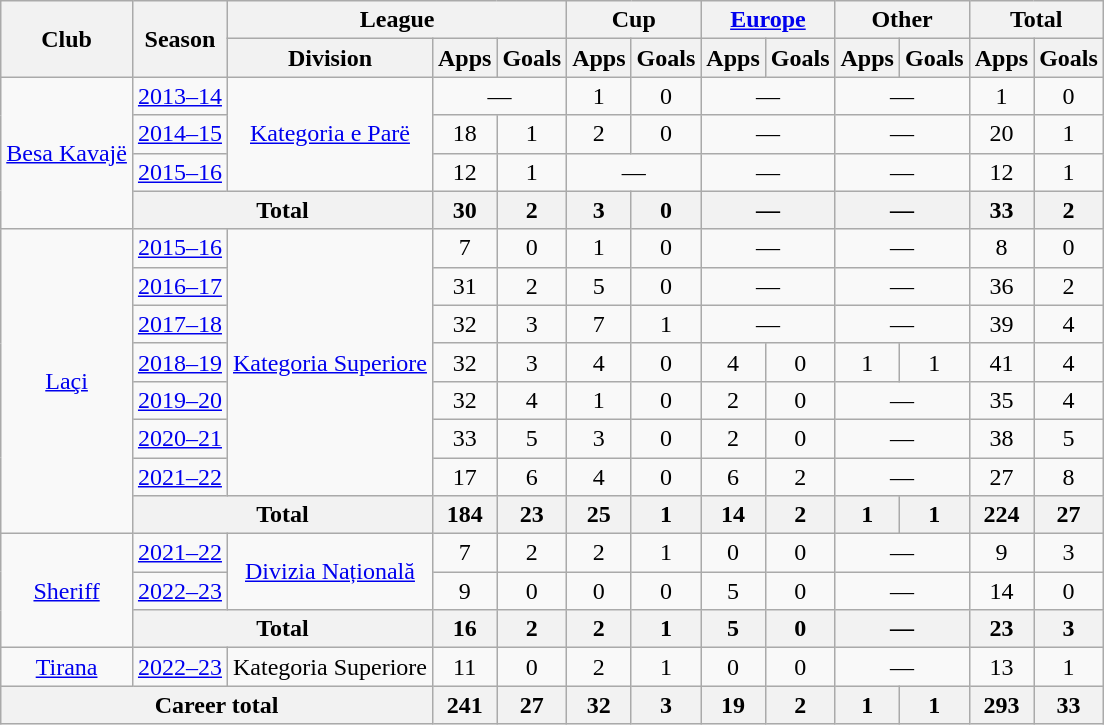<table class="wikitable" style="text-align:center">
<tr>
<th rowspan="2">Club</th>
<th rowspan="2">Season</th>
<th colspan="3">League</th>
<th colspan="2">Cup</th>
<th colspan="2"><a href='#'>Europe</a></th>
<th colspan="2">Other</th>
<th colspan="2">Total</th>
</tr>
<tr>
<th>Division</th>
<th>Apps</th>
<th>Goals</th>
<th>Apps</th>
<th>Goals</th>
<th>Apps</th>
<th>Goals</th>
<th>Apps</th>
<th>Goals</th>
<th>Apps</th>
<th>Goals</th>
</tr>
<tr>
<td rowspan="4" valign="center"><a href='#'>Besa Kavajë</a></td>
<td><a href='#'>2013–14</a></td>
<td rowspan="3"><a href='#'>Kategoria e Parë</a></td>
<td colspan="2">—</td>
<td>1</td>
<td>0</td>
<td colspan="2">—</td>
<td colspan="2">—</td>
<td>1</td>
<td>0</td>
</tr>
<tr>
<td><a href='#'>2014–15</a></td>
<td>18</td>
<td>1</td>
<td>2</td>
<td>0</td>
<td colspan="2">—</td>
<td colspan="2">—</td>
<td>20</td>
<td>1</td>
</tr>
<tr>
<td><a href='#'>2015–16</a></td>
<td>12</td>
<td>1</td>
<td colspan="2">—</td>
<td colspan="2">—</td>
<td colspan="2">—</td>
<td>12</td>
<td>1</td>
</tr>
<tr>
<th colspan="2" valign="center">Total</th>
<th>30</th>
<th>2</th>
<th>3</th>
<th>0</th>
<th colspan="2">—</th>
<th colspan="2">—</th>
<th>33</th>
<th>2</th>
</tr>
<tr>
<td rowspan="8" valign="center"><a href='#'>Laçi</a></td>
<td><a href='#'>2015–16</a></td>
<td rowspan="7"><a href='#'>Kategoria Superiore</a></td>
<td>7</td>
<td>0</td>
<td>1</td>
<td>0</td>
<td colspan="2">—</td>
<td colspan="2">—</td>
<td>8</td>
<td>0</td>
</tr>
<tr>
<td><a href='#'>2016–17</a></td>
<td>31</td>
<td>2</td>
<td>5</td>
<td>0</td>
<td colspan="2">—</td>
<td colspan="2">—</td>
<td>36</td>
<td>2</td>
</tr>
<tr>
<td><a href='#'>2017–18</a></td>
<td>32</td>
<td>3</td>
<td>7</td>
<td>1</td>
<td colspan="2">—</td>
<td colspan="2">—</td>
<td>39</td>
<td>4</td>
</tr>
<tr>
<td><a href='#'>2018–19</a></td>
<td>32</td>
<td>3</td>
<td>4</td>
<td>0</td>
<td>4</td>
<td>0</td>
<td>1</td>
<td>1</td>
<td>41</td>
<td>4</td>
</tr>
<tr>
<td><a href='#'>2019–20</a></td>
<td>32</td>
<td>4</td>
<td>1</td>
<td>0</td>
<td>2</td>
<td>0</td>
<td colspan="2">—</td>
<td>35</td>
<td>4</td>
</tr>
<tr>
<td><a href='#'>2020–21</a></td>
<td>33</td>
<td>5</td>
<td>3</td>
<td>0</td>
<td>2</td>
<td>0</td>
<td colspan="2">—</td>
<td>38</td>
<td>5</td>
</tr>
<tr>
<td><a href='#'>2021–22</a></td>
<td>17</td>
<td>6</td>
<td>4</td>
<td>0</td>
<td>6</td>
<td>2</td>
<td colspan="2">—</td>
<td>27</td>
<td>8</td>
</tr>
<tr>
<th colspan="2" valign="center">Total</th>
<th>184</th>
<th>23</th>
<th>25</th>
<th>1</th>
<th>14</th>
<th>2</th>
<th>1</th>
<th>1</th>
<th>224</th>
<th>27</th>
</tr>
<tr>
<td rowspan="3" valign="center"><a href='#'>Sheriff</a></td>
<td><a href='#'>2021–22</a></td>
<td rowspan="2"><a href='#'>Divizia Națională</a></td>
<td>7</td>
<td>2</td>
<td>2</td>
<td>1</td>
<td>0</td>
<td>0</td>
<td colspan="2">—</td>
<td>9</td>
<td>3</td>
</tr>
<tr>
<td><a href='#'>2022–23</a></td>
<td>9</td>
<td>0</td>
<td>0</td>
<td>0</td>
<td>5</td>
<td>0</td>
<td colspan="2">—</td>
<td>14</td>
<td>0</td>
</tr>
<tr>
<th colspan="2" valign="center">Total</th>
<th>16</th>
<th>2</th>
<th>2</th>
<th>1</th>
<th>5</th>
<th>0</th>
<th colspan="2">—</th>
<th>23</th>
<th>3</th>
</tr>
<tr>
<td><a href='#'>Tirana</a></td>
<td><a href='#'>2022–23</a></td>
<td>Kategoria Superiore</td>
<td>11</td>
<td>0</td>
<td>2</td>
<td>1</td>
<td>0</td>
<td>0</td>
<td colspan="2">—</td>
<td>13</td>
<td>1</td>
</tr>
<tr>
<th colspan="3">Career total</th>
<th>241</th>
<th>27</th>
<th>32</th>
<th>3</th>
<th>19</th>
<th>2</th>
<th>1</th>
<th>1</th>
<th>293</th>
<th>33</th>
</tr>
</table>
